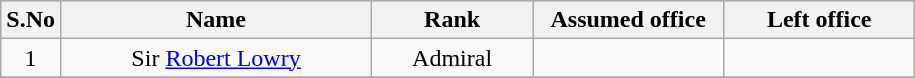<table class="wikitable sortable" style="text-align:center">
<tr style="background:#cccccc">
<th scope="col" style="width: 10px;">S.No</th>
<th scope="col" style="width: 200px;">Name</th>
<th scope="col" style="width: 100px;">Rank</th>
<th scope="col" style="width: 120px;">Assumed office</th>
<th scope="col" style="width: 120px;">Left office</th>
</tr>
<tr>
<td>1</td>
<td>Sir <a href='#'>Robert Lowry</a></td>
<td>Admiral</td>
<td></td>
<td></td>
</tr>
<tr>
</tr>
</table>
